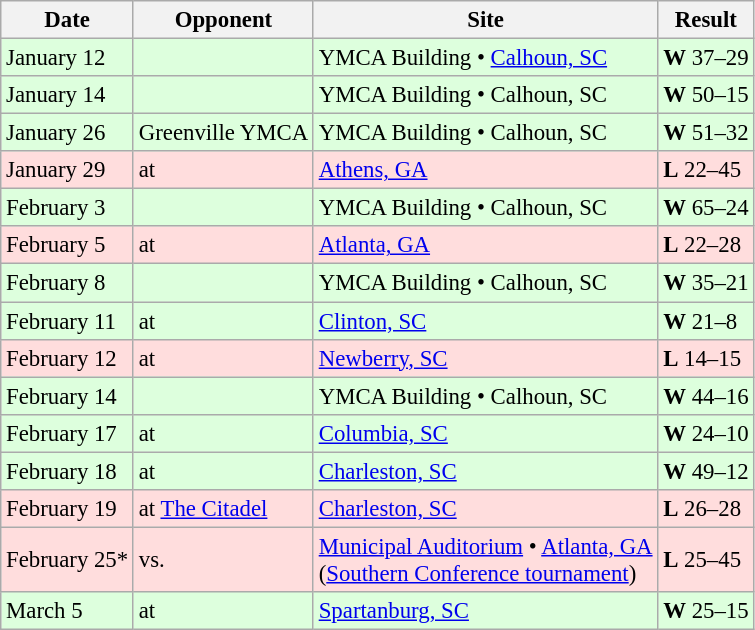<table class="wikitable" style="font-size:95%;">
<tr>
<th>Date</th>
<th>Opponent</th>
<th>Site</th>
<th>Result</th>
</tr>
<tr style="background: #ddffdd;">
<td>January 12</td>
<td></td>
<td>YMCA Building • <a href='#'>Calhoun, SC</a></td>
<td><strong>W</strong> 37–29</td>
</tr>
<tr style="background: #ddffdd;">
<td>January 14</td>
<td></td>
<td>YMCA Building • Calhoun, SC</td>
<td><strong>W</strong> 50–15</td>
</tr>
<tr style="background: #ddffdd;">
<td>January 26</td>
<td>Greenville YMCA</td>
<td>YMCA Building • Calhoun, SC</td>
<td><strong>W</strong> 51–32</td>
</tr>
<tr style="background: #ffdddd;">
<td>January 29</td>
<td>at </td>
<td><a href='#'>Athens, GA</a></td>
<td><strong>L</strong> 22–45</td>
</tr>
<tr style="background: #ddffdd;">
<td>February 3</td>
<td></td>
<td>YMCA Building • Calhoun, SC</td>
<td><strong>W</strong> 65–24</td>
</tr>
<tr style="background: #ffdddd;">
<td>February 5</td>
<td>at </td>
<td><a href='#'>Atlanta, GA</a></td>
<td><strong>L</strong> 22–28</td>
</tr>
<tr style="background: #ddffdd;">
<td>February 8</td>
<td></td>
<td>YMCA Building • Calhoun, SC</td>
<td><strong>W</strong> 35–21</td>
</tr>
<tr style="background: #ddffdd;">
<td>February 11</td>
<td>at </td>
<td><a href='#'>Clinton, SC</a></td>
<td><strong>W</strong> 21–8</td>
</tr>
<tr style="background: #ffdddd;">
<td>February 12</td>
<td>at </td>
<td><a href='#'>Newberry, SC</a></td>
<td><strong>L</strong> 14–15</td>
</tr>
<tr style="background: #ddffdd;">
<td>February 14</td>
<td></td>
<td>YMCA Building • Calhoun, SC</td>
<td><strong>W</strong> 44–16</td>
</tr>
<tr style="background: #ddffdd;">
<td>February 17</td>
<td>at </td>
<td><a href='#'>Columbia, SC</a></td>
<td><strong>W</strong> 24–10</td>
</tr>
<tr style="background: #ddffdd;">
<td>February 18</td>
<td>at </td>
<td><a href='#'>Charleston, SC</a></td>
<td><strong>W</strong> 49–12</td>
</tr>
<tr style="background: #ffdddd;">
<td>February 19</td>
<td>at <a href='#'>The Citadel</a></td>
<td><a href='#'>Charleston, SC</a></td>
<td><strong>L</strong> 26–28</td>
</tr>
<tr style="background: #ffdddd;">
<td>February 25*</td>
<td>vs. </td>
<td><a href='#'>Municipal Auditorium</a> • <a href='#'>Atlanta, GA</a><br>(<a href='#'>Southern Conference tournament</a>)</td>
<td><strong>L</strong> 25–45</td>
</tr>
<tr style="background: #ddffdd;">
<td>March 5</td>
<td>at </td>
<td><a href='#'>Spartanburg, SC</a></td>
<td><strong>W</strong> 25–15</td>
</tr>
</table>
